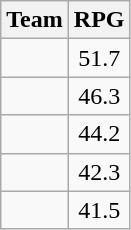<table class=wikitable>
<tr>
<th>Team</th>
<th>RPG</th>
</tr>
<tr>
<td></td>
<td align=center>51.7</td>
</tr>
<tr>
<td></td>
<td align=center>46.3</td>
</tr>
<tr>
<td></td>
<td align=center>44.2</td>
</tr>
<tr>
<td></td>
<td align=center>42.3</td>
</tr>
<tr>
<td></td>
<td align=center>41.5</td>
</tr>
</table>
